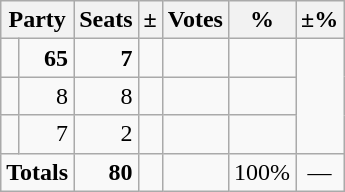<table class=wikitable>
<tr>
<th colspan=2 align=center>Party</th>
<th valign=top>Seats</th>
<th valign=top>±</th>
<th valign=top>Votes</th>
<th valign=top>%</th>
<th valign=top>±%</th>
</tr>
<tr>
<td></td>
<td align=right><strong>65</strong></td>
<td align=right><strong>7</strong></td>
<td align=right></td>
<td align=right></td>
<td align=right></td>
</tr>
<tr>
<td></td>
<td align=right>8</td>
<td align=right>8</td>
<td align=right></td>
<td align=right></td>
<td align=right></td>
</tr>
<tr>
<td></td>
<td align=right>7</td>
<td align=right>2</td>
<td align=right></td>
<td align=right></td>
<td align=right></td>
</tr>
<tr>
<td colspan=2 align=center><strong>Totals</strong></td>
<td align=right><strong>80</strong></td>
<td align=center></td>
<td align=right></td>
<td align=center>100%</td>
<td align=center>—</td>
</tr>
</table>
